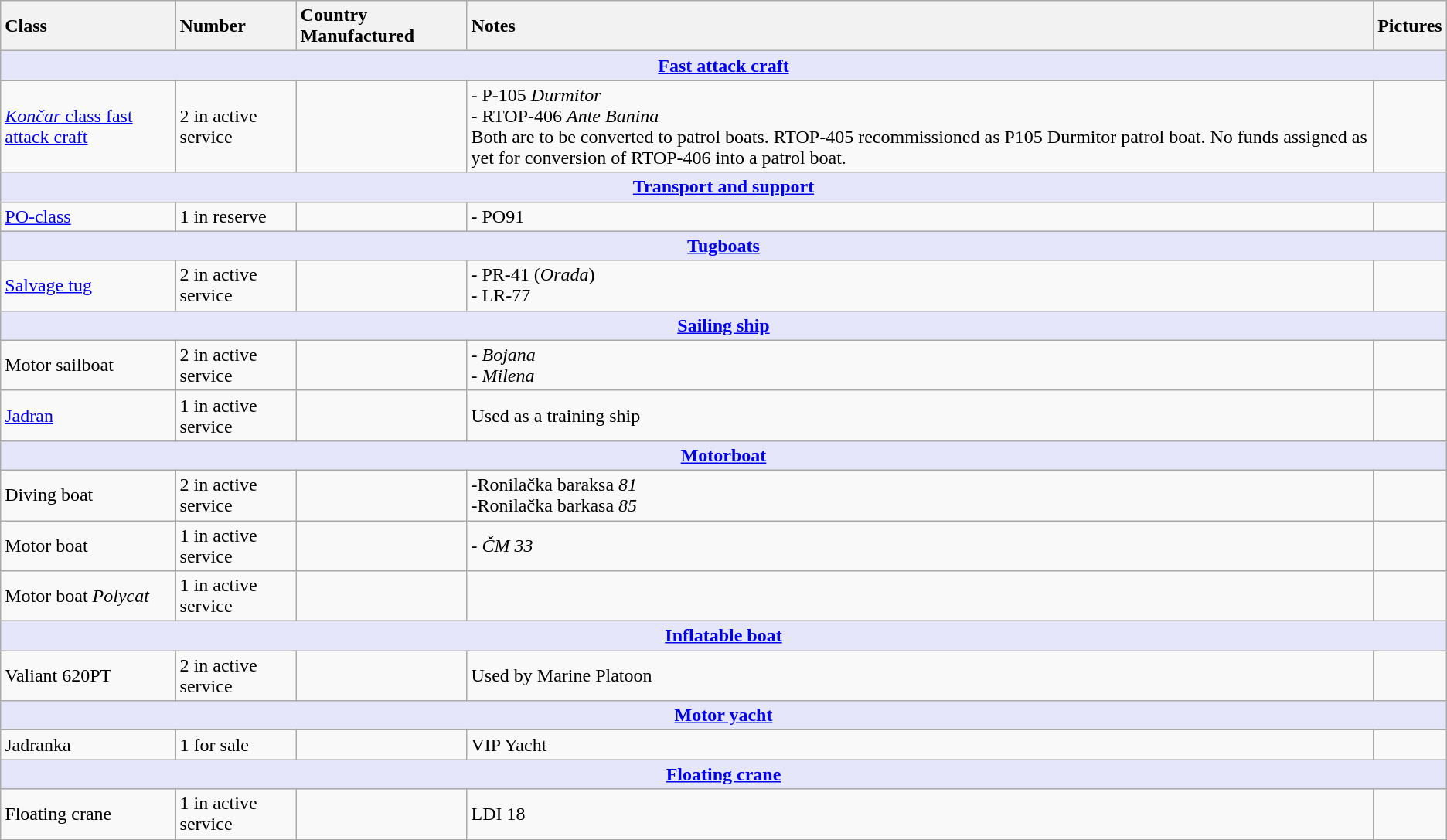<table class="wikitable">
<tr>
<th style="text-align: left;">Class</th>
<th style="text-align: left;">Number</th>
<th style="text-align: left;">Country Manufactured</th>
<th style="text-align: left;">Notes</th>
<th style="text-align: left;">Pictures</th>
</tr>
<tr>
<th style="align: center; background: lavender;" colspan="8"><a href='#'>Fast attack craft</a></th>
</tr>
<tr>
<td><a href='#'><em>Končar</em> class fast attack craft</a></td>
<td>2 in active service</td>
<td></td>
<td>- P-105 <em>Durmitor</em><br> - RTOP-406 <em>Ante Banina</em><br>Both are to be converted to patrol boats. RTOP-405 recommissioned as P105 Durmitor patrol boat.  No funds assigned as yet for conversion of RTOP-406 into a patrol boat.</td>
<td></td>
</tr>
<tr>
<th style="align: center; background: lavender;" colspan="8"><a href='#'>Transport and support</a></th>
</tr>
<tr>
<td><a href='#'>PO-class</a></td>
<td>1 in reserve</td>
<td></td>
<td>- PO91</td>
<td></td>
</tr>
<tr>
<th style="align: center; background: lavender;" colspan="8"><a href='#'>Tugboats</a></th>
</tr>
<tr>
<td><a href='#'>Salvage tug</a></td>
<td>2 in active service</td>
<td></td>
<td>- PR-41 (<em>Orada</em>)<br>- LR-77</td>
<td></td>
</tr>
<tr>
<th style="align: center; background: lavender;" colspan="8"><a href='#'>Sailing ship</a></th>
</tr>
<tr>
<td>Motor sailboat</td>
<td>2 in active service</td>
<td></td>
<td>- <em>Bojana</em><br>- <em>Milena</em></td>
<td></td>
</tr>
<tr>
<td><a href='#'>Jadran</a></td>
<td>1 in active service</td>
<td></td>
<td>Used as a training ship</td>
<td></td>
</tr>
<tr>
<th style="align: center; background: lavender;" colspan="8"><a href='#'>Motorboat</a></th>
</tr>
<tr>
<td>Diving boat</td>
<td>2 in active service</td>
<td></td>
<td>-Ronilačka baraksa <em>81</em><br>-Ronilačka barkasa <em>85</em></td>
<td></td>
</tr>
<tr>
<td>Motor boat</td>
<td>1 in active service</td>
<td></td>
<td>- <em>ČM 33</em></td>
<td></td>
</tr>
<tr>
<td>Motor boat <em>Polycat</em></td>
<td>1 in active service</td>
<td></td>
<td></td>
<td></td>
</tr>
<tr>
<th style="align: center; background: lavender;" colspan="8"><a href='#'>Inflatable boat</a></th>
</tr>
<tr>
<td>Valiant 620PT</td>
<td>2 in active service</td>
<td></td>
<td>Used by Marine Platoon</td>
<td></td>
</tr>
<tr>
<th style="align: center; background: lavender;" colspan="8"><a href='#'>Motor yacht</a></th>
</tr>
<tr>
<td>Jadranka</td>
<td>1 for sale </td>
<td></td>
<td>VIP Yacht</td>
<td></td>
</tr>
<tr>
<th style="align: center; background: lavender;" colspan="8"><a href='#'>Floating crane</a></th>
</tr>
<tr>
<td>Floating crane</td>
<td>1 in active service</td>
<td></td>
<td>LDI 18</td>
<td></td>
</tr>
</table>
